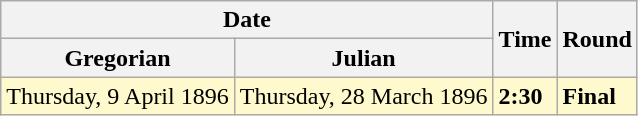<table class="wikitable">
<tr>
<th colspan=2>Date</th>
<th rowspan=2>Time</th>
<th rowspan=2>Round</th>
</tr>
<tr>
<th>Gregorian</th>
<th>Julian</th>
</tr>
<tr style=background:lemonchiffon>
<td>Thursday, 9 April 1896</td>
<td>Thursday, 28 March 1896</td>
<td><strong>2:30</strong></td>
<td><strong>Final</strong></td>
</tr>
</table>
